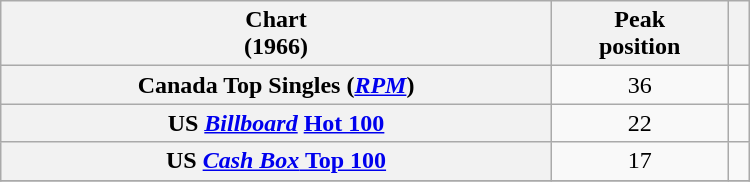<table class="wikitable sortable plainrowheaders" style="text-align:center; width: 500px;">
<tr>
<th scope="col">Chart<br>(1966)</th>
<th scope="col">Peak<br>position</th>
<th scope="col" class="unsortable"></th>
</tr>
<tr>
<th scope="row">Canada Top Singles (<em><a href='#'>RPM</a></em>)</th>
<td>36</td>
<td></td>
</tr>
<tr>
<th scope="row">US <em><a href='#'>Billboard</a></em> <a href='#'>Hot 100</a></th>
<td>22</td>
<td></td>
</tr>
<tr>
<th scope="row">US <a href='#'><em>Cash Box</em> Top 100</a></th>
<td>17</td>
<td></td>
</tr>
<tr>
</tr>
</table>
